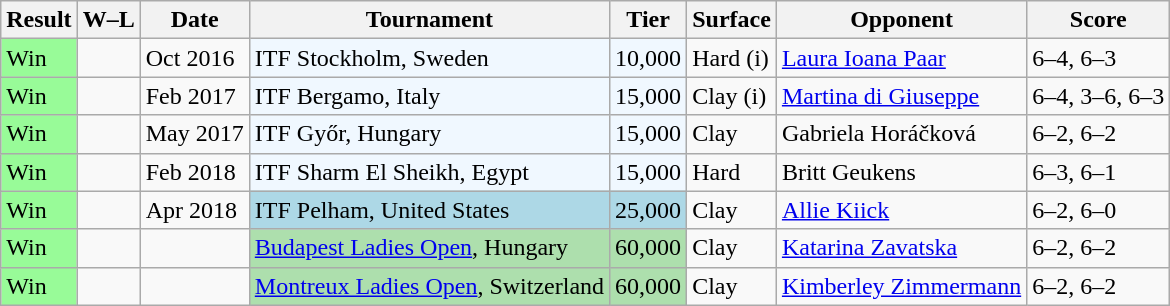<table class="sortable wikitable">
<tr>
<th scope="col">Result</th>
<th scope="col" class="unsortable">W–L</th>
<th scope="col">Date</th>
<th scope="col">Tournament</th>
<th scope="col">Tier</th>
<th scope="col">Surface</th>
<th scope="col">Opponent</th>
<th scope="col" class="unsortable">Score</th>
</tr>
<tr>
<td style="background:#98FB98">Win</td>
<td></td>
<td>Oct 2016</td>
<td style="background:#f0f8ff;">ITF Stockholm, Sweden</td>
<td style="background:#f0f8ff;">10,000</td>
<td>Hard (i)</td>
<td> <a href='#'>Laura Ioana Paar</a></td>
<td>6–4, 6–3</td>
</tr>
<tr>
<td style="background:#98FB98">Win</td>
<td></td>
<td>Feb 2017</td>
<td style="background:#f0f8ff;">ITF Bergamo, Italy</td>
<td style="background:#f0f8ff;">15,000</td>
<td>Clay (i)</td>
<td> <a href='#'>Martina di Giuseppe</a></td>
<td>6–4, 3–6, 6–3</td>
</tr>
<tr>
<td style="background:#98FB98">Win</td>
<td></td>
<td>May 2017</td>
<td style="background:#f0f8ff;">ITF Győr, Hungary</td>
<td style="background:#f0f8ff;">15,000</td>
<td>Clay</td>
<td> Gabriela Horáčková</td>
<td>6–2, 6–2</td>
</tr>
<tr>
<td style="background:#98FB98">Win</td>
<td></td>
<td>Feb 2018</td>
<td style="background:#f0f8ff;">ITF Sharm El Sheikh, Egypt</td>
<td style="background:#f0f8ff;">15,000</td>
<td>Hard</td>
<td> Britt Geukens</td>
<td>6–3, 6–1</td>
</tr>
<tr>
<td style="background:#98FB98">Win</td>
<td></td>
<td>Apr 2018</td>
<td style="background:lightblue;">ITF Pelham, United States</td>
<td style="background:lightblue;">25,000</td>
<td>Clay</td>
<td> <a href='#'>Allie Kiick</a></td>
<td>6–2, 6–0</td>
</tr>
<tr>
<td style="background:#98FB98">Win</td>
<td></td>
<td><a href='#'></a></td>
<td style="background:#addfad;"><a href='#'>Budapest Ladies Open</a>, Hungary</td>
<td style="background:#addfad;">60,000</td>
<td>Clay</td>
<td> <a href='#'>Katarina Zavatska</a></td>
<td>6–2, 6–2</td>
</tr>
<tr>
<td style="background:#98FB98">Win</td>
<td></td>
<td><a href='#'></a></td>
<td style="background:#addfad;"><a href='#'>Montreux Ladies Open</a>, Switzerland</td>
<td style="background:#addfad;">60,000</td>
<td>Clay</td>
<td> <a href='#'>Kimberley Zimmermann</a></td>
<td>6–2, 6–2</td>
</tr>
</table>
